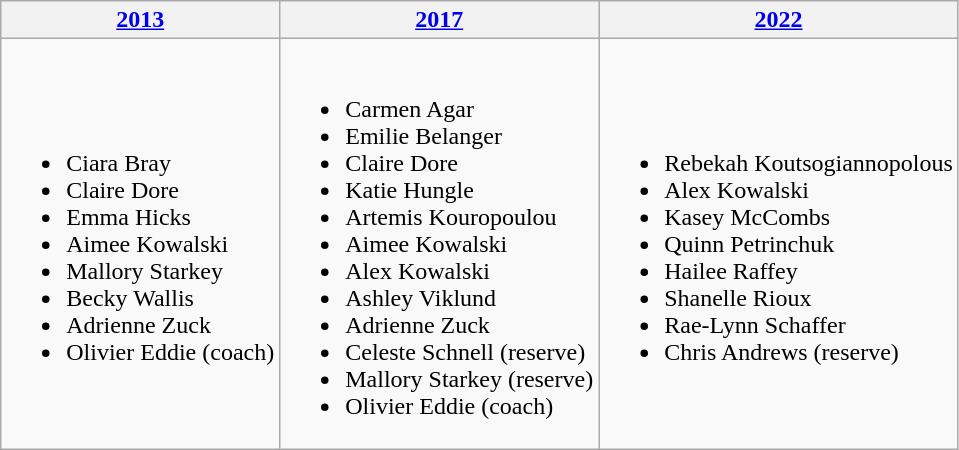<table class="wikitable">
<tr>
<th><a href='#'>2013</a></th>
<th><a href='#'>2017</a></th>
<th><a href='#'>2022</a></th>
</tr>
<tr>
<td><br><ul><li>Ciara Bray</li><li>Claire Dore</li><li>Emma Hicks</li><li>Aimee Kowalski</li><li>Mallory Starkey</li><li>Becky Wallis</li><li>Adrienne Zuck</li><li>Olivier Eddie (coach)</li></ul></td>
<td><br><ul><li>Carmen Agar</li><li>Emilie Belanger</li><li>Claire Dore</li><li>Katie Hungle</li><li>Artemis Kouropoulou</li><li>Aimee Kowalski</li><li>Alex Kowalski</li><li>Ashley Viklund</li><li>Adrienne Zuck</li><li>Celeste Schnell (reserve)</li><li>Mallory Starkey (reserve)</li><li>Olivier Eddie (coach)</li></ul></td>
<td><br><ul><li>Rebekah Koutsogiannopolous</li><li>Alex Kowalski</li><li>Kasey McCombs</li><li>Quinn Petrinchuk</li><li>Hailee Raffey</li><li>Shanelle Rioux</li><li>Rae-Lynn Schaffer</li><li>Chris Andrews (reserve)</li></ul></td>
</tr>
</table>
